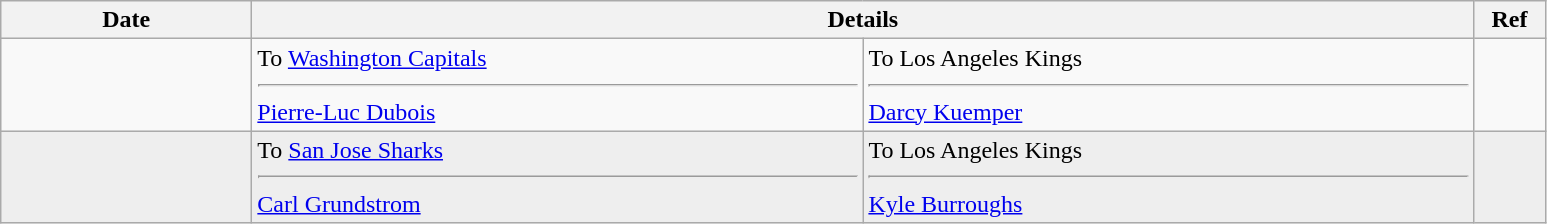<table class="wikitable">
<tr>
<th style="width: 10em;">Date</th>
<th colspan=2>Details</th>
<th style="width: 2.5em;">Ref</th>
</tr>
<tr>
<td></td>
<td style="width: 25em;" valign="top">To <a href='#'>Washington Capitals</a><hr><a href='#'>Pierre-Luc Dubois</a></td>
<td style="width: 25em;" valign="top">To Los Angeles Kings<hr><a href='#'>Darcy Kuemper</a></td>
<td></td>
</tr>
<tr bgcolor="#eeeeee">
<td></td>
<td style="width: 25em;" valign="top">To <a href='#'>San Jose Sharks</a><hr><a href='#'>Carl Grundstrom</a></td>
<td style="width: 25em;" valign="top">To Los Angeles Kings<hr><a href='#'>Kyle Burroughs</a></td>
<td></td>
</tr>
</table>
